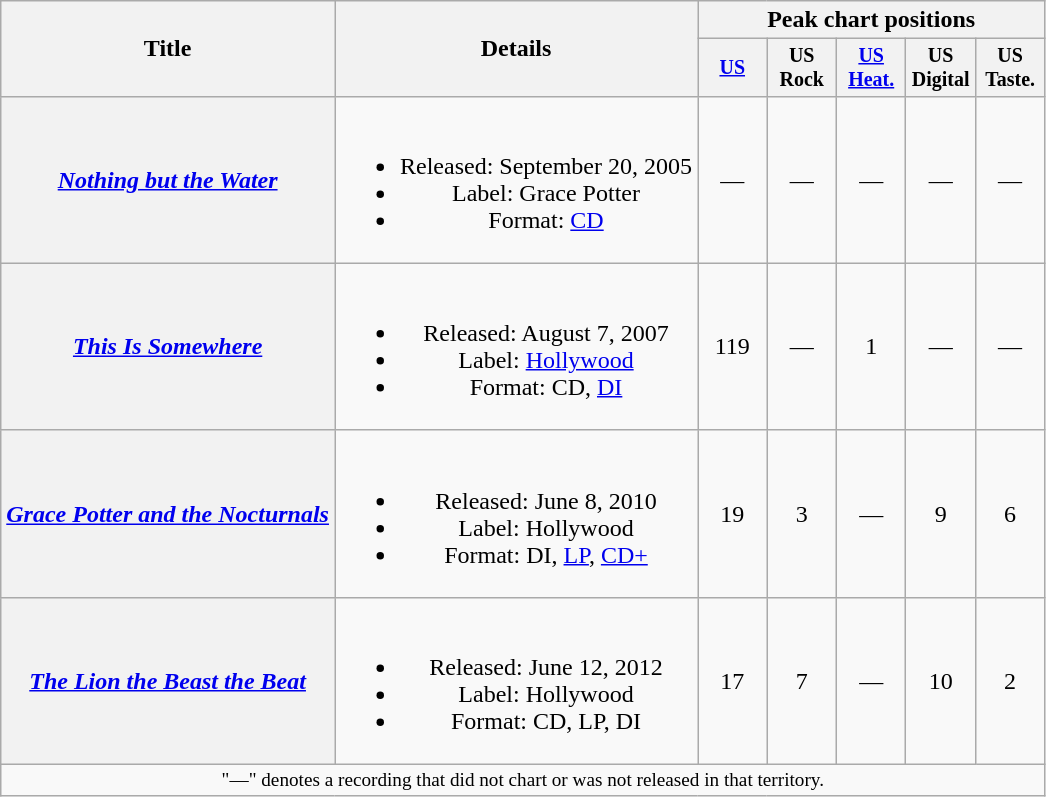<table class="wikitable plainrowheaders" style="text-align:center;">
<tr>
<th scope="col" rowspan="2">Title</th>
<th scope="col" rowspan="2">Details</th>
<th scope="col" colspan="6">Peak chart positions</th>
</tr>
<tr style="font-size:smaller;">
<th style="width:3em;"><a href='#'>US</a><br></th>
<th style="width:3em;">US Rock<br></th>
<th style="width:3em;"><a href='#'>US Heat.</a><br></th>
<th style="width:3em;">US Digital</th>
<th style="width:3em;">US Taste.<br></th>
</tr>
<tr>
<th scope="row"><em><a href='#'>Nothing but the Water</a></em></th>
<td><br><ul><li>Released: September 20, 2005</li><li>Label: Grace Potter</li><li>Format: <a href='#'>CD</a></li></ul></td>
<td>—</td>
<td>—</td>
<td>—</td>
<td>—</td>
<td>—</td>
</tr>
<tr>
<th scope="row"><em><a href='#'>This Is Somewhere</a></em></th>
<td><br><ul><li>Released: August 7, 2007</li><li>Label: <a href='#'>Hollywood</a></li><li>Format: CD, <a href='#'>DI</a></li></ul></td>
<td>119</td>
<td>—</td>
<td>1</td>
<td>—</td>
<td>—</td>
</tr>
<tr>
<th scope="row"><em><a href='#'>Grace Potter and the Nocturnals</a></em></th>
<td><br><ul><li>Released: June 8, 2010</li><li>Label: Hollywood</li><li>Format: DI, <a href='#'>LP</a>, <a href='#'>CD+</a></li></ul></td>
<td>19</td>
<td>3</td>
<td>—</td>
<td>9</td>
<td>6</td>
</tr>
<tr>
<th scope="row"><em><a href='#'>The Lion the Beast the Beat</a></em></th>
<td><br><ul><li>Released: June 12, 2012</li><li>Label: Hollywood</li><li>Format: CD, LP, DI</li></ul></td>
<td>17</td>
<td>7</td>
<td>—</td>
<td>10</td>
<td>2</td>
</tr>
<tr>
<td colspan="14" style="font-size:80%">"—" denotes a recording that did not chart or was not released in that territory.</td>
</tr>
</table>
